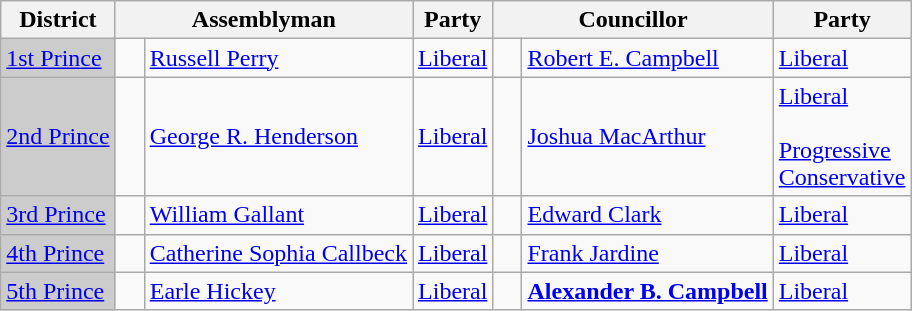<table class="wikitable">
<tr>
<th>District</th>
<th colspan="2">Assemblyman</th>
<th>Party</th>
<th colspan="2">Councillor</th>
<th>Party</th>
</tr>
<tr>
<td bgcolor="CCCCCC"><a href='#'>1st Prince</a></td>
<td>   </td>
<td><a href='#'>Russell Perry</a></td>
<td><a href='#'>Liberal</a></td>
<td>   </td>
<td><a href='#'>Robert E. Campbell</a></td>
<td><a href='#'>Liberal</a></td>
</tr>
<tr>
<td bgcolor="CCCCCC"><a href='#'>2nd Prince</a></td>
<td>   </td>
<td><a href='#'>George R. Henderson</a></td>
<td><a href='#'>Liberal</a></td>
<td>   </td>
<td><a href='#'>Joshua MacArthur</a></td>
<td><a href='#'>Liberal</a><br><br><a href='#'>Progressive <br> Conservative</a></td>
</tr>
<tr>
<td bgcolor="CCCCCC"><a href='#'>3rd Prince</a></td>
<td>   </td>
<td><a href='#'>William Gallant</a></td>
<td><a href='#'>Liberal</a></td>
<td>   </td>
<td><a href='#'>Edward Clark</a></td>
<td><a href='#'>Liberal</a></td>
</tr>
<tr>
<td bgcolor="CCCCCC"><a href='#'>4th Prince</a></td>
<td>   </td>
<td><a href='#'>Catherine Sophia Callbeck</a></td>
<td><a href='#'>Liberal</a></td>
<td>    <br></td>
<td><a href='#'>Frank Jardine</a></td>
<td><a href='#'>Liberal</a></td>
</tr>
<tr>
<td bgcolor="CCCCCC"><a href='#'>5th Prince</a></td>
<td>   </td>
<td><a href='#'>Earle Hickey</a></td>
<td><a href='#'>Liberal</a></td>
<td>   </td>
<td><strong><a href='#'>Alexander B. Campbell</a></strong></td>
<td><a href='#'>Liberal</a></td>
</tr>
</table>
